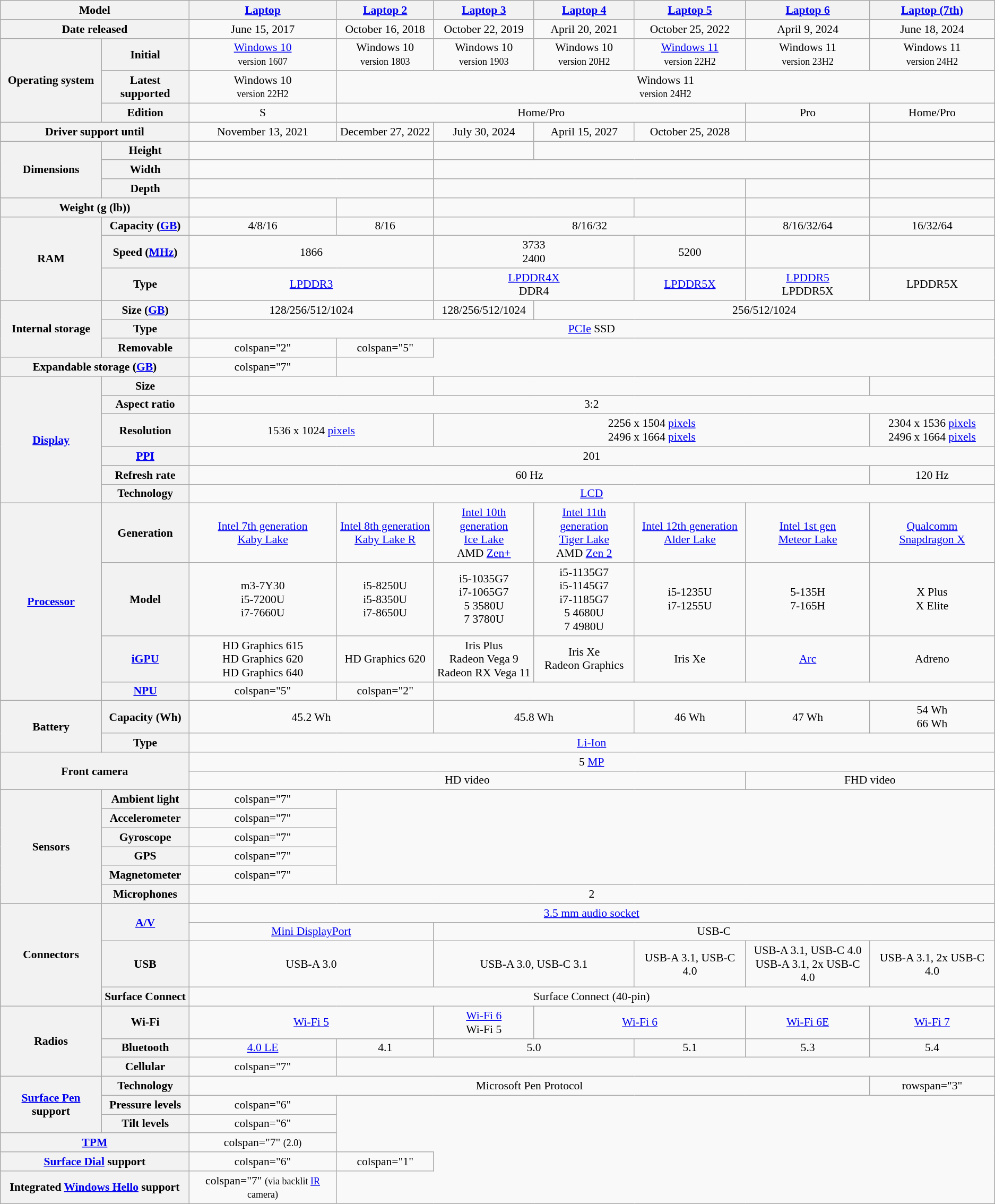<table class="wikitable mw-collapsible" style="text-align:center; font-size:90%; min-width:20em;">
<tr>
<th colspan="2">Model</th>
<th style="min-width: 8em"><a href='#'>Laptop</a></th>
<th style="min-width: 8em"><a href='#'>Laptop 2</a></th>
<th style="min-width: 8em"><a href='#'>Laptop 3</a></th>
<th style="min-width: 8em"><a href='#'>Laptop 4</a></th>
<th style="min-width: 8em"><a href='#'>Laptop 5</a></th>
<th style="min-width: 8em"><a href='#'>Laptop 6</a></th>
<th style="min-width: 8em"><a href='#'>Laptop (7th)</a></th>
</tr>
<tr>
<th colspan="2">Date released</th>
<td>June 15, 2017</td>
<td>October 16, 2018</td>
<td>October 22, 2019</td>
<td>April 20, 2021</td>
<td>October 25, 2022</td>
<td>April 9, 2024</td>
<td>June 18, 2024</td>
</tr>
<tr>
<th rowspan="3">Operating system</th>
<th>Initial</th>
<td><a href='#'>Windows 10</a><br> <small>version 1607</small></td>
<td>Windows 10<br> <small>version 1803</small></td>
<td>Windows 10<br> <small>version 1903</small></td>
<td>Windows 10<br> <small>version 20H2</small></td>
<td><a href='#'>Windows 11</a><br> <small>version 22H2</small></td>
<td>Windows 11<br> <small>version 23H2</small></td>
<td>Windows 11<br> <small>version 24H2</small></td>
</tr>
<tr>
<th>Latest supported</th>
<td colspan="1">Windows 10 <br> <small>version 22H2</small></td>
<td colspan="6">Windows 11 <br> <small>version 24H2</small></td>
</tr>
<tr>
<th>Edition</th>
<td>S</td>
<td colspan="4">Home/Pro</td>
<td>Pro</td>
<td>Home/Pro</td>
</tr>
<tr>
<th colspan="2">Driver support until</th>
<td>November 13, 2021</td>
<td>December 27, 2022</td>
<td>July 30, 2024</td>
<td>April 15, 2027</td>
<td>October 25, 2028</td>
<td></td>
<td></td>
</tr>
<tr>
<th rowspan="3">Dimensions <br> </th>
<th>Height</th>
<td colspan="2"></td>
<td><br></td>
<td colspan="3"><br></td>
<td colspan="3"><br></td>
</tr>
<tr>
<th>Width</th>
<td colspan="2"></td>
<td colspan="4"><br></td>
<td colspan="4"><br></td>
</tr>
<tr>
<th>Depth</th>
<td colspan="2"></td>
<td colspan="3"><br></td>
<td><br></td>
<td><br></td>
</tr>
<tr>
<th colspan="2">Weight (g (lb))</th>
<td></td>
<td></td>
<td colspan="2"><br></td>
<td><br></td>
<td><br></td>
<td><br></td>
</tr>
<tr>
<th rowspan="3">RAM</th>
<th>Capacity (<a href='#'>GB</a>)</th>
<td>4/8/16</td>
<td>8/16</td>
<td colspan="3">8/16/32</td>
<td>8/16/32/64</td>
<td>16/32/64</td>
</tr>
<tr>
<th>Speed (<a href='#'>MHz</a>)</th>
<td colspan="2">1866</td>
<td colspan="2">3733 <br> 2400</td>
<td>5200</td>
<td></td>
<td></td>
</tr>
<tr>
<th>Type</th>
<td colspan="2"><a href='#'>LPDDR3</a></td>
<td colspan="2"><a href='#'>LPDDR4X</a><br>DDR4</td>
<td><a href='#'>LPDDR5X</a></td>
<td><a href='#'>LPDDR5</a><br>LPDDR5X</td>
<td>LPDDR5X</td>
</tr>
<tr>
<th rowspan="3">Internal storage</th>
<th>Size (<a href='#'>GB</a>)</th>
<td colspan="2">128/256/512/1024</td>
<td>128/256/512/1024</td>
<td colspan="4">256/512/1024</td>
</tr>
<tr>
<th>Type</th>
<td colspan="7"><a href='#'>PCIe</a> SSD</td>
</tr>
<tr>
<th>Removable</th>
<td>colspan="2" </td>
<td>colspan="5" </td>
</tr>
<tr>
<th colspan="2">Expandable storage (<a href='#'>GB</a>)</th>
<td>colspan="7" </td>
</tr>
<tr>
<th rowspan="6"><a href='#'>Display</a></th>
<th>Size</th>
<td colspan="2"></td>
<td colspan="4"><br></td>
<td colspan="1"><br></td>
</tr>
<tr>
<th>Aspect ratio</th>
<td colspan="7">3:2</td>
</tr>
<tr>
<th>Resolution</th>
<td colspan="2">1536 x 1024 <a href='#'>pixels</a></td>
<td colspan="4">2256 x 1504 <a href='#'>pixels</a><br>2496 x 1664 <a href='#'>pixels</a></td>
<td colspan="1">2304 x 1536 <a href='#'>pixels</a><br>2496 x 1664 <a href='#'>pixels</a></td>
</tr>
<tr>
<th><a href='#'>PPI</a></th>
<td colspan="7">201</td>
</tr>
<tr>
<th>Refresh rate</th>
<td colspan="6">60 Hz</td>
<td colspan="1">120 Hz</td>
</tr>
<tr>
<th>Technology</th>
<td colspan="7"><a href='#'>LCD</a></td>
</tr>
<tr>
<th rowspan="4"><a href='#'>Processor</a></th>
<th>Generation</th>
<td><a href='#'>Intel 7th generation <br> Kaby Lake</a></td>
<td><a href='#'>Intel 8th generation <br> Kaby Lake R</a></td>
<td><a href='#'>Intel 10th generation <br> Ice Lake</a><br>AMD <a href='#'>Zen+</a></td>
<td><a href='#'>Intel 11th generation <br> Tiger Lake</a><br>AMD <a href='#'>Zen 2</a></td>
<td><a href='#'>Intel 12th generation <br> Alder Lake</a></td>
<td><a href='#'>Intel 1st gen<br>Meteor Lake</a></td>
<td><a href='#'>Qualcomm<br>Snapdragon X</a></td>
</tr>
<tr>
<th>Model</th>
<td>m3-7Y30<br>i5-7200U<br>i7-7660U</td>
<td>i5-8250U<br>i5-8350U<br>i7-8650U</td>
<td>i5-1035G7<br>i7-1065G7<br>5 3580U<br>7 3780U</td>
<td>i5-1135G7<br>i5-1145G7<br>i7-1185G7<br>5 4680U<br>7 4980U</td>
<td>i5-1235U<br>i7-1255U</td>
<td>5-135H<br>7-165H</td>
<td>X Plus<br>X Elite</td>
</tr>
<tr>
<th><a href='#'>iGPU</a></th>
<td>HD Graphics 615<br>HD Graphics 620<br>HD Graphics 640</td>
<td>HD Graphics 620</td>
<td>Iris Plus<br>Radeon Vega 9<br>Radeon RX Vega 11</td>
<td>Iris Xe<br>Radeon Graphics</td>
<td>Iris Xe</td>
<td><a href='#'>Arc</a></td>
<td>Adreno</td>
</tr>
<tr>
<th><a href='#'>NPU</a></th>
<td>colspan="5" </td>
<td>colspan="2" </td>
</tr>
<tr>
<th rowspan="2">Battery</th>
<th>Capacity (Wh)</th>
<td colspan="2">45.2 Wh</td>
<td colspan="2">45.8 Wh</td>
<td>46 Wh</td>
<td>47 Wh</td>
<td>54 Wh<br>66 Wh</td>
</tr>
<tr>
<th>Type</th>
<td colspan="7"><a href='#'>Li-Ion</a></td>
</tr>
<tr>
<th colspan="2" rowspan="2">Front camera</th>
<td colspan="7">5 <a href='#'>MP</a></td>
</tr>
<tr>
<td colspan="5">HD video</td>
<td colspan="2">FHD video</td>
</tr>
<tr>
<th rowspan="6">Sensors</th>
<th>Ambient light</th>
<td>colspan="7" </td>
</tr>
<tr>
<th>Accelerometer</th>
<td>colspan="7" </td>
</tr>
<tr>
<th>Gyroscope</th>
<td>colspan="7" </td>
</tr>
<tr>
<th>GPS</th>
<td>colspan="7" </td>
</tr>
<tr>
<th>Magnetometer</th>
<td>colspan="7" </td>
</tr>
<tr>
<th>Microphones</th>
<td colspan="7">2</td>
</tr>
<tr>
<th rowspan="4">Connectors</th>
<th rowspan="2"><a href='#'>A/V</a></th>
<td colspan="7"><a href='#'>3.5 mm audio socket</a></td>
</tr>
<tr>
<td colspan="2"><a href='#'>Mini DisplayPort</a></td>
<td colspan="5">USB-C</td>
</tr>
<tr>
<th>USB</th>
<td colspan="2">USB-A 3.0</td>
<td colspan="2">USB-A 3.0, USB-C 3.1</td>
<td colspan="1">USB-A 3.1, USB-C 4.0</td>
<td colspan="1">USB-A 3.1, USB-C 4.0<br>USB-A 3.1, 2x USB-C 4.0</td>
<td colspan="1">USB-A 3.1, 2x USB-C 4.0</td>
</tr>
<tr>
<th>Surface Connect</th>
<td colspan="7">Surface Connect (40-pin)</td>
</tr>
<tr>
<th rowspan="3">Radios</th>
<th>Wi-Fi</th>
<td colspan="2"><a href='#'>Wi-Fi 5</a></td>
<td><a href='#'>Wi-Fi 6</a><br>Wi-Fi 5</td>
<td colspan="2"><a href='#'>Wi-Fi 6</a></td>
<td><a href='#'>Wi-Fi 6E</a></td>
<td><a href='#'>Wi-Fi 7</a></td>
</tr>
<tr>
<th>Bluetooth</th>
<td><a href='#'>4.0 LE</a></td>
<td>4.1</td>
<td colspan="2">5.0</td>
<td>5.1</td>
<td>5.3</td>
<td>5.4</td>
</tr>
<tr>
<th>Cellular</th>
<td>colspan="7" </td>
</tr>
<tr>
<th rowspan="3"><a href='#'>Surface Pen</a> support</th>
<th>Technology</th>
<td colspan="6">Microsoft Pen Protocol</td>
<td>rowspan="3" </td>
</tr>
<tr>
<th>Pressure levels</th>
<td>colspan="6" </td>
</tr>
<tr>
<th>Tilt levels</th>
<td>colspan="6" </td>
</tr>
<tr>
<th colspan="2"><a href='#'>TPM</a></th>
<td>colspan="7"  <small>(2.0)</small></td>
</tr>
<tr>
<th colspan="2"><a href='#'>Surface Dial</a> support</th>
<td>colspan="6" </td>
<td>colspan="1" </td>
</tr>
<tr>
<th colspan="2">Integrated <a href='#'>Windows Hello</a> support</th>
<td>colspan="7"  <small>(via backlit <a href='#'>IR</a> camera)</small></td>
</tr>
</table>
